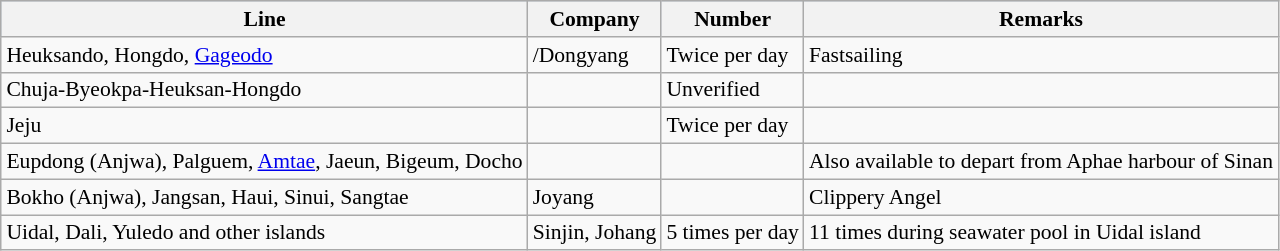<table class="wikitable" style="margin:1em; font-size:90%;">
<tr style="background:#b0c4de; text-align:center;">
<th>Line</th>
<th>Company</th>
<th>Number</th>
<th>Remarks</th>
</tr>
<tr>
<td>Heuksando, Hongdo, <a href='#'>Gageodo</a></td>
<td>/Dongyang</td>
<td>Twice per day</td>
<td>Fastsailing</td>
</tr>
<tr>
<td>Chuja-Byeokpa-Heuksan-Hongdo</td>
<td></td>
<td>Unverified</td>
<td></td>
</tr>
<tr>
<td>Jeju</td>
<td></td>
<td>Twice per day</td>
<td></td>
</tr>
<tr>
<td>Eupdong (Anjwa), Palguem, <a href='#'>Amtae</a>, Jaeun, Bigeum, Docho</td>
<td></td>
<td></td>
<td>Also available to depart from Aphae harbour of Sinan</td>
</tr>
<tr>
<td>Bokho (Anjwa), Jangsan, Haui, Sinui, Sangtae</td>
<td>Joyang</td>
<td></td>
<td>Clippery Angel</td>
</tr>
<tr>
<td>Uidal, Dali, Yuledo and other islands</td>
<td>Sinjin, Johang</td>
<td>5 times per day</td>
<td>11 times during seawater pool in Uidal island</td>
</tr>
</table>
